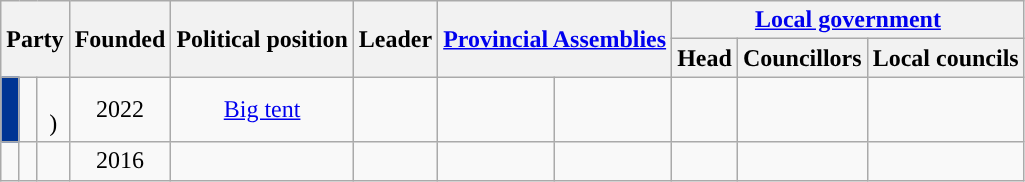<table class="wikitable sortable" style="text-align: center;">
<tr>
<th colspan="3" rowspan="2" scope="col" class="unsortable">Party</th>
<th rowspan="2" scope="col" class="unsortable">Founded</th>
<th rowspan="2" scope="col" class="unsortable">Political position</th>
<th rowspan="2" class="unsortable">Leader</th>
<th colspan="2" rowspan="2" class="unsortable"><a href='#'>Provincial Assemblies</a></th>
<th colspan="3"><a href='#'>Local government</a></th>
</tr>
<tr>
<th data-sort-type="number">Head</th>
<th data-sort-type="number">Councillors</th>
<th scope="col" class="unsortable">Local councils</th>
</tr>
<tr>
<td bgcolor=#003594></td>
<td></td>
<td><br>)<br></td>
<td>2022</td>
<td><a href='#'>Big tent</a></td>
<td></td>
<td></td>
<td></td>
<td></td>
<td></td>
<td></td>
</tr>
<tr>
<td></td>
<td></td>
<td><br></td>
<td>2016</td>
<td></td>
<td></td>
<td></td>
<td></td>
<td></td>
<td></td>
<td></td>
</tr>
</table>
